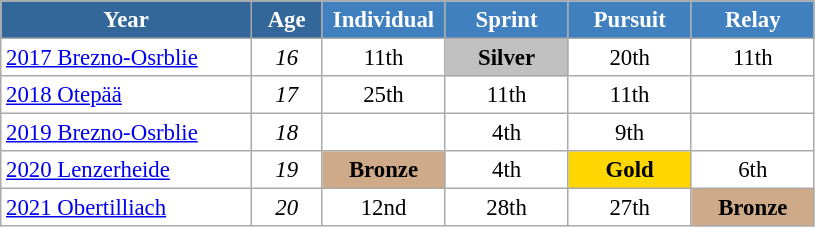<table class="wikitable" style="font-size:95%; text-align:center; border:grey solid 1px; border-collapse:collapse; background:#ffffff;">
<tr>
<th style="background-color:#369; color:white;    width:160px;">Year</th>
<th style="background-color:#369; color:white;    width:40px;">Age</th>
<th style="background-color:#4180be; color:white; width:75px;">Individual</th>
<th style="background-color:#4180be; color:white; width:75px;">Sprint</th>
<th style="background-color:#4180be; color:white; width:75px;">Pursuit</th>
<th style="background-color:#4180be; color:white; width:75px;">Relay</th>
</tr>
<tr>
<td align=left> <a href='#'>2017 Brezno-Osrblie</a></td>
<td><em>16</em></td>
<td>11th</td>
<td style="background:silver"><strong>Silver</strong></td>
<td>20th</td>
<td>11th</td>
</tr>
<tr>
<td align=left> <a href='#'>2018 Otepää</a></td>
<td><em>17</em></td>
<td>25th</td>
<td>11th</td>
<td>11th</td>
<td></td>
</tr>
<tr>
<td align=left> <a href='#'>2019 Brezno-Osrblie</a></td>
<td><em>18</em></td>
<td></td>
<td>4th</td>
<td>9th</td>
<td></td>
</tr>
<tr>
<td align=left> <a href='#'>2020 Lenzerheide</a></td>
<td><em>19</em></td>
<td style="background:#cfaa88;"><strong>Bronze</strong></td>
<td>4th</td>
<td style="background:gold"><strong>Gold</strong></td>
<td>6th</td>
</tr>
<tr>
<td align=left> <a href='#'>2021 Obertilliach</a></td>
<td><em>20</em></td>
<td>12nd</td>
<td>28th</td>
<td>27th</td>
<td style="background:#cfaa88;"><strong>Bronze</strong></td>
</tr>
</table>
